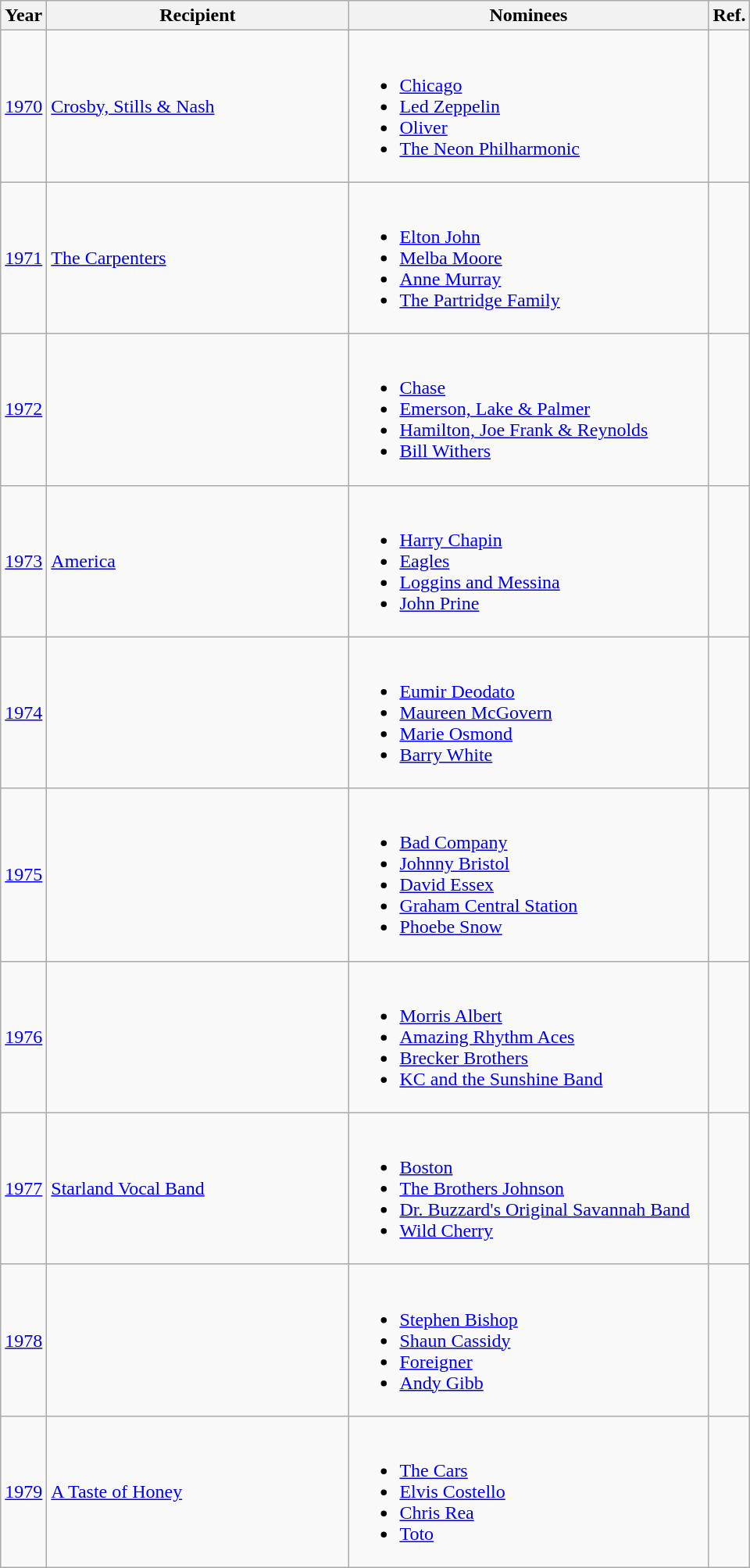<table class="wikitable sortable">
<tr>
<th scope="col" bgcolor="#efefef">Year</th>
<th scope="col" bgcolor="#efefef" width=250px>Recipient</th>
<th scope="col" bgcolor="#efefef" width=300px class=unsortable>Nominees</th>
<th scope="col" bgcolor="#efefef" class=unsortable>Ref.</th>
</tr>
<tr>
<td scope="row" align="center"><a href='#'>1970</a></td>
<td><a href='#'>Crosby, Stills & Nash</a></td>
<td><br><ul><li><a href='#'>Chicago</a></li><li><a href='#'>Led Zeppelin</a></li><li><a href='#'>Oliver</a></li><li><a href='#'>The Neon Philharmonic</a></li></ul></td>
<td align="center"></td>
</tr>
<tr>
<td scope="row" align="center"><a href='#'>1971</a></td>
<td><a href='#'>The Carpenters</a></td>
<td><br><ul><li><a href='#'>Elton John</a></li><li><a href='#'>Melba Moore</a></li><li><a href='#'>Anne Murray</a></li><li><a href='#'>The Partridge Family</a></li></ul></td>
<td align="center"></td>
</tr>
<tr>
<td scope="row" align="center"><a href='#'>1972</a></td>
<td></td>
<td><br><ul><li><a href='#'>Chase</a></li><li><a href='#'>Emerson, Lake & Palmer</a></li><li><a href='#'>Hamilton, Joe Frank & Reynolds</a></li><li><a href='#'>Bill Withers</a></li></ul></td>
<td align="center"></td>
</tr>
<tr |>
<td scope="row" align="center"><a href='#'>1973</a></td>
<td><a href='#'>America</a></td>
<td><br><ul><li><a href='#'>Harry Chapin</a></li><li><a href='#'>Eagles</a></li><li><a href='#'>Loggins and Messina</a></li><li><a href='#'>John Prine</a></li></ul></td>
<td align="center"></td>
</tr>
<tr>
<td scope="row" align="center"><a href='#'>1974</a></td>
<td></td>
<td><br><ul><li><a href='#'>Eumir Deodato</a></li><li><a href='#'>Maureen McGovern</a></li><li><a href='#'>Marie Osmond</a></li><li><a href='#'>Barry White</a></li></ul></td>
<td align="center"></td>
</tr>
<tr>
<td scope="row" align="center"><a href='#'>1975</a></td>
<td></td>
<td><br><ul><li><a href='#'>Bad Company</a></li><li><a href='#'>Johnny Bristol</a></li><li><a href='#'>David Essex</a></li><li><a href='#'>Graham Central Station</a></li><li><a href='#'>Phoebe Snow</a></li></ul></td>
<td align="center"></td>
</tr>
<tr>
<td scope="row" align="center"><a href='#'>1976</a></td>
<td></td>
<td><br><ul><li><a href='#'>Morris Albert</a></li><li><a href='#'>Amazing Rhythm Aces</a></li><li><a href='#'>Brecker Brothers</a></li><li><a href='#'>KC and the Sunshine Band</a></li></ul></td>
<td align="center"></td>
</tr>
<tr>
<td scope="row" align="center"><a href='#'>1977</a></td>
<td><a href='#'>Starland Vocal Band</a></td>
<td><br><ul><li><a href='#'>Boston</a></li><li><a href='#'>The Brothers Johnson</a></li><li><a href='#'>Dr. Buzzard's Original Savannah Band</a></li><li><a href='#'>Wild Cherry</a></li></ul></td>
<td align="center"></td>
</tr>
<tr>
<td scope="row" align="center"><a href='#'>1978</a></td>
<td></td>
<td><br><ul><li><a href='#'>Stephen Bishop</a></li><li><a href='#'>Shaun Cassidy</a></li><li><a href='#'>Foreigner</a></li><li><a href='#'>Andy Gibb</a></li></ul></td>
<td align="center"></td>
</tr>
<tr>
<td scope="row" align="center"><a href='#'>1979</a></td>
<td><a href='#'>A Taste of Honey</a></td>
<td><br><ul><li><a href='#'>The Cars</a></li><li><a href='#'>Elvis Costello</a></li><li><a href='#'>Chris Rea</a></li><li><a href='#'>Toto</a></li></ul></td>
<td align="center"></td>
</tr>
</table>
